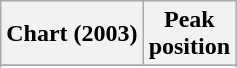<table class="wikitable sortable plainrowheaders">
<tr>
<th>Chart (2003)</th>
<th>Peak<br>position</th>
</tr>
<tr>
</tr>
<tr>
</tr>
<tr>
</tr>
</table>
